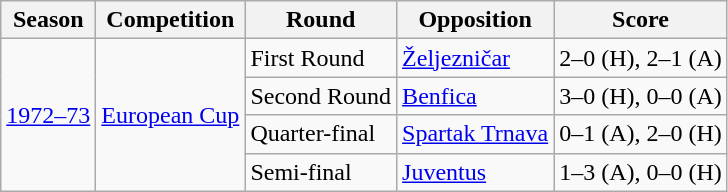<table class="wikitable">
<tr>
<th>Season</th>
<th>Competition</th>
<th>Round</th>
<th>Opposition</th>
<th>Score</th>
</tr>
<tr>
<td rowspan="4"><a href='#'>1972–73</a></td>
<td rowspan="4"><a href='#'>European Cup</a></td>
<td>First Round</td>
<td> <a href='#'>Željezničar</a></td>
<td>2–0 (H), 2–1 (A)</td>
</tr>
<tr>
<td>Second Round</td>
<td> <a href='#'>Benfica</a></td>
<td>3–0 (H), 0–0 (A)</td>
</tr>
<tr>
<td>Quarter-final</td>
<td> <a href='#'>Spartak Trnava</a></td>
<td>0–1 (A), 2–0 (H)</td>
</tr>
<tr>
<td>Semi-final</td>
<td> <a href='#'>Juventus</a></td>
<td>1–3 (A), 0–0 (H)</td>
</tr>
</table>
